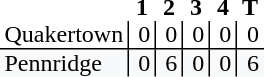<table style="border-collapse: collapse;">
<tr>
<th style="text-align: left;"></th>
<th style="text-align: center; padding: 0px 3px 0px 3px; width:12px;">1</th>
<th style="text-align: center; padding: 0px 3px 0px 3px; width:12px;">2</th>
<th style="text-align: center; padding: 0px 3px 0px 3px; width:12px;">3</th>
<th style="text-align: center; padding: 0px 3px 0px 3px; width:12px;">4</th>
<th style="text-align: center; padding: 0px 3px 0px 3px; width:12px;">T</th>
</tr>
<tr>
<td style="text-align: left; border-bottom: 1px solid black; padding: 0px 3px 0px 3px;">Quakertown</td>
<td style="border-left: 1px solid black; border-bottom: 1px solid black; text-align: right; padding: 0px 3px 0px 3px;">0</td>
<td style="border-left: 1px solid black; border-bottom: 1px solid black; text-align: right; padding: 0px 3px 0px 3px;">0</td>
<td style="border-left: 1px solid black; border-bottom: 1px solid black; text-align: right; padding: 0px 3px 0px 3px;">0</td>
<td style="border-left: 1px solid black; border-bottom: 1px solid black; text-align: right; padding: 0px 3px 0px 3px;">0</td>
<td style="border-left: 1px solid black; border-bottom: 1px solid black; text-align: right; padding: 0px 3px 0px 3px;">0</td>
</tr>
<tr>
<td style="background: #f8f9fa; text-align: left; padding: 0px 3px 0px 3px;">Pennridge</td>
<td style="background: #f8f9fa; border-left: 1px solid black; text-align: right; padding: 0px 3px 0px 3px;">0</td>
<td style="background: #f8f9fa; border-left: 1px solid black; text-align: right; padding: 0px 3px 0px 3px;">6</td>
<td style="background: #f8f9fa; border-left: 1px solid black; text-align: right; padding: 0px 3px 0px 3px;">0</td>
<td style="background: #f8f9fa; border-left: 1px solid black; text-align: right; padding: 0px 3px 0px 3px;">0</td>
<td style="background: #f8f9fa; border-left: 1px solid black; text-align: right; padding: 0px 3px 0px 3px;">6</td>
</tr>
</table>
